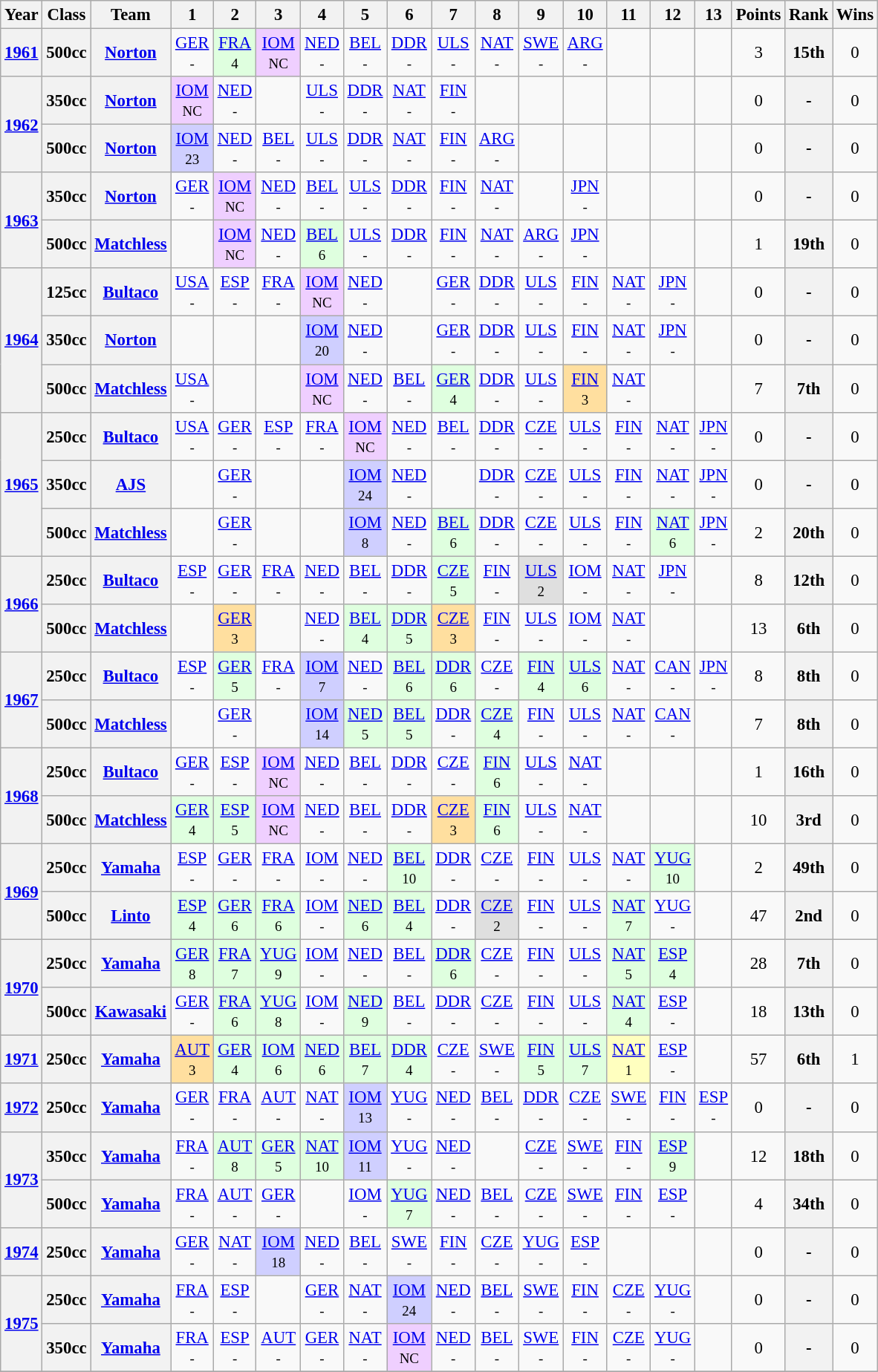<table class="wikitable" style="text-align:center; font-size:95%">
<tr>
<th>Year</th>
<th>Class</th>
<th>Team</th>
<th>1</th>
<th>2</th>
<th>3</th>
<th>4</th>
<th>5</th>
<th>6</th>
<th>7</th>
<th>8</th>
<th>9</th>
<th>10</th>
<th>11</th>
<th>12</th>
<th>13</th>
<th>Points</th>
<th>Rank</th>
<th>Wins</th>
</tr>
<tr>
<th><a href='#'>1961</a></th>
<th>500cc</th>
<th><a href='#'>Norton</a></th>
<td><a href='#'>GER</a><br><small>-</small></td>
<td style="background:#DFFFDF;"><a href='#'>FRA</a><br><small>4</small></td>
<td style="background:#EFCFFF;"><a href='#'>IOM</a><br><small>NC</small></td>
<td><a href='#'>NED</a><br><small>-</small></td>
<td><a href='#'>BEL</a><br><small>-</small></td>
<td><a href='#'>DDR</a><br><small>-</small></td>
<td><a href='#'>ULS</a><br><small>-</small></td>
<td><a href='#'>NAT</a><br><small>-</small></td>
<td><a href='#'>SWE</a><br><small>-</small></td>
<td><a href='#'>ARG</a><br><small>-</small></td>
<td></td>
<td></td>
<td></td>
<td>3</td>
<th>15th</th>
<td>0</td>
</tr>
<tr>
<th rowspan=2><a href='#'>1962</a></th>
<th>350cc</th>
<th><a href='#'>Norton</a></th>
<td style="background:#EFCFFF;"><a href='#'>IOM</a><br><small>NC</small></td>
<td><a href='#'>NED</a><br><small>-</small></td>
<td></td>
<td><a href='#'>ULS</a><br><small>-</small></td>
<td><a href='#'>DDR</a><br><small>-</small></td>
<td><a href='#'>NAT</a><br><small>-</small></td>
<td><a href='#'>FIN</a><br><small>-</small></td>
<td></td>
<td></td>
<td></td>
<td></td>
<td></td>
<td></td>
<td>0</td>
<th>-</th>
<td>0</td>
</tr>
<tr>
<th>500cc</th>
<th><a href='#'>Norton</a></th>
<td style="background:#CFCFFF;"><a href='#'>IOM</a><br><small>23</small></td>
<td><a href='#'>NED</a><br><small>-</small></td>
<td><a href='#'>BEL</a><br><small>-</small></td>
<td><a href='#'>ULS</a><br><small>-</small></td>
<td><a href='#'>DDR</a><br><small>-</small></td>
<td><a href='#'>NAT</a><br><small>-</small></td>
<td><a href='#'>FIN</a><br><small>-</small></td>
<td><a href='#'>ARG</a><br><small>-</small></td>
<td></td>
<td></td>
<td></td>
<td></td>
<td></td>
<td>0</td>
<th>-</th>
<td>0</td>
</tr>
<tr>
<th rowspan=2><a href='#'>1963</a></th>
<th>350cc</th>
<th><a href='#'>Norton</a></th>
<td><a href='#'>GER</a><br><small>-</small></td>
<td style="background:#EFCFFF;"><a href='#'>IOM</a><br><small>NC</small></td>
<td><a href='#'>NED</a><br><small>-</small></td>
<td><a href='#'>BEL</a><br><small>-</small></td>
<td><a href='#'>ULS</a><br><small>-</small></td>
<td><a href='#'>DDR</a><br><small>-</small></td>
<td><a href='#'>FIN</a><br><small>-</small></td>
<td><a href='#'>NAT</a><br><small>-</small></td>
<td></td>
<td><a href='#'>JPN</a><br><small>-</small></td>
<td></td>
<td></td>
<td></td>
<td>0</td>
<th>-</th>
<td>0</td>
</tr>
<tr>
<th>500cc</th>
<th><a href='#'>Matchless</a></th>
<td></td>
<td style="background:#EFCFFF;"><a href='#'>IOM</a><br><small>NC</small></td>
<td><a href='#'>NED</a><br><small>-</small></td>
<td style="background:#DFFFDF;"><a href='#'>BEL</a><br><small>6</small></td>
<td><a href='#'>ULS</a><br><small>-</small></td>
<td><a href='#'>DDR</a><br><small>-</small></td>
<td><a href='#'>FIN</a><br><small>-</small></td>
<td><a href='#'>NAT</a><br><small>-</small></td>
<td><a href='#'>ARG</a><br><small>-</small></td>
<td><a href='#'>JPN</a><br><small>-</small></td>
<td></td>
<td></td>
<td></td>
<td>1</td>
<th>19th</th>
<td>0</td>
</tr>
<tr>
<th rowspan=3><a href='#'>1964</a></th>
<th>125cc</th>
<th><a href='#'>Bultaco</a></th>
<td><a href='#'>USA</a><br><small>-</small></td>
<td><a href='#'>ESP</a><br><small>-</small></td>
<td><a href='#'>FRA</a><br><small>-</small></td>
<td style="background:#EFCFFF;"><a href='#'>IOM</a><br><small>NC</small></td>
<td><a href='#'>NED</a><br><small>-</small></td>
<td></td>
<td><a href='#'>GER</a><br><small>-</small></td>
<td><a href='#'>DDR</a><br><small>-</small></td>
<td><a href='#'>ULS</a><br><small>-</small></td>
<td><a href='#'>FIN</a><br><small>-</small></td>
<td><a href='#'>NAT</a><br><small>-</small></td>
<td><a href='#'>JPN</a><br><small>-</small></td>
<td></td>
<td>0</td>
<th>-</th>
<td>0</td>
</tr>
<tr>
<th>350cc</th>
<th><a href='#'>Norton</a></th>
<td></td>
<td></td>
<td></td>
<td style="background:#CFCFFF;"><a href='#'>IOM</a><br><small>20</small></td>
<td><a href='#'>NED</a><br><small>-</small></td>
<td></td>
<td><a href='#'>GER</a><br><small>-</small></td>
<td><a href='#'>DDR</a><br><small>-</small></td>
<td><a href='#'>ULS</a><br><small>-</small></td>
<td><a href='#'>FIN</a><br><small>-</small></td>
<td><a href='#'>NAT</a><br><small>-</small></td>
<td><a href='#'>JPN</a><br><small>-</small></td>
<td></td>
<td>0</td>
<th>-</th>
<td>0</td>
</tr>
<tr>
<th>500cc</th>
<th><a href='#'>Matchless</a></th>
<td><a href='#'>USA</a><br><small>-</small></td>
<td></td>
<td></td>
<td style="background:#EFCFFF;"><a href='#'>IOM</a><br><small>NC</small></td>
<td><a href='#'>NED</a><br><small>-</small></td>
<td><a href='#'>BEL</a><br><small>-</small></td>
<td style="background:#DFFFDF;"><a href='#'>GER</a><br><small>4</small></td>
<td><a href='#'>DDR</a><br><small>-</small></td>
<td><a href='#'>ULS</a><br><small>-</small></td>
<td style="background:#FFDF9F;"><a href='#'>FIN</a><br><small>3</small></td>
<td><a href='#'>NAT</a><br><small>-</small></td>
<td></td>
<td></td>
<td>7</td>
<th>7th</th>
<td>0</td>
</tr>
<tr>
<th rowspan=3><a href='#'>1965</a></th>
<th>250cc</th>
<th><a href='#'>Bultaco</a></th>
<td><a href='#'>USA</a><br><small>-</small></td>
<td><a href='#'>GER</a><br><small>-</small></td>
<td><a href='#'>ESP</a><br><small>-</small></td>
<td><a href='#'>FRA</a><br><small>-</small></td>
<td style="background:#EFCFFF;"><a href='#'>IOM</a><br><small>NC</small></td>
<td><a href='#'>NED</a><br><small>-</small></td>
<td><a href='#'>BEL</a><br><small>-</small></td>
<td><a href='#'>DDR</a><br><small>-</small></td>
<td><a href='#'>CZE</a><br><small>-</small></td>
<td><a href='#'>ULS</a><br><small>-</small></td>
<td><a href='#'>FIN</a><br><small>-</small></td>
<td><a href='#'>NAT</a><br><small>-</small></td>
<td><a href='#'>JPN</a><br><small>-</small></td>
<td>0</td>
<th>-</th>
<td>0</td>
</tr>
<tr>
<th>350cc</th>
<th><a href='#'>AJS</a></th>
<td></td>
<td><a href='#'>GER</a><br><small>-</small></td>
<td></td>
<td></td>
<td style="background:#CFCFFF;"><a href='#'>IOM</a><br><small>24</small></td>
<td><a href='#'>NED</a><br><small>-</small></td>
<td></td>
<td><a href='#'>DDR</a><br><small>-</small></td>
<td><a href='#'>CZE</a><br><small>-</small></td>
<td><a href='#'>ULS</a><br><small>-</small></td>
<td><a href='#'>FIN</a><br><small>-</small></td>
<td><a href='#'>NAT</a><br><small>-</small></td>
<td><a href='#'>JPN</a><br><small>-</small></td>
<td>0</td>
<th>-</th>
<td>0</td>
</tr>
<tr>
<th>500cc</th>
<th><a href='#'>Matchless</a></th>
<td></td>
<td><a href='#'>GER</a><br><small>-</small></td>
<td></td>
<td></td>
<td style="background:#CFCFFF;"><a href='#'>IOM</a><br><small>8</small></td>
<td><a href='#'>NED</a><br><small>-</small></td>
<td style="background:#DFFFDF;"><a href='#'>BEL</a><br><small>6</small></td>
<td><a href='#'>DDR</a><br><small>-</small></td>
<td><a href='#'>CZE</a><br><small>-</small></td>
<td><a href='#'>ULS</a><br><small>-</small></td>
<td><a href='#'>FIN</a><br><small>-</small></td>
<td style="background:#DFFFDF;"><a href='#'>NAT</a><br><small>6</small></td>
<td><a href='#'>JPN</a><br><small>-</small></td>
<td>2</td>
<th>20th</th>
<td>0</td>
</tr>
<tr>
<th rowspan=2><a href='#'>1966</a></th>
<th>250cc</th>
<th><a href='#'>Bultaco</a></th>
<td><a href='#'>ESP</a><br><small>-</small></td>
<td><a href='#'>GER</a><br><small>-</small></td>
<td><a href='#'>FRA</a><br><small>-</small></td>
<td><a href='#'>NED</a><br><small>-</small></td>
<td><a href='#'>BEL</a><br><small>-</small></td>
<td><a href='#'>DDR</a><br><small>-</small></td>
<td style="background:#DFFFDF;"><a href='#'>CZE</a><br><small>5</small></td>
<td><a href='#'>FIN</a><br><small>-</small></td>
<td style="background:#DFDFDF;"><a href='#'>ULS</a><br><small>2</small></td>
<td><a href='#'>IOM</a><br><small>-</small></td>
<td><a href='#'>NAT</a><br><small>-</small></td>
<td><a href='#'>JPN</a><br><small>-</small></td>
<td></td>
<td>8</td>
<th>12th</th>
<td>0</td>
</tr>
<tr>
<th>500cc</th>
<th><a href='#'>Matchless</a></th>
<td></td>
<td style="background:#FFDF9F;"><a href='#'>GER</a><br><small>3</small></td>
<td></td>
<td><a href='#'>NED</a><br><small>-</small></td>
<td style="background:#DFFFDF;"><a href='#'>BEL</a><br><small>4</small></td>
<td style="background:#DFFFDF;"><a href='#'>DDR</a><br><small>5</small></td>
<td style="background:#FFDF9F;"><a href='#'>CZE</a><br><small>3</small></td>
<td><a href='#'>FIN</a><br><small>-</small></td>
<td><a href='#'>ULS</a><br><small>-</small></td>
<td><a href='#'>IOM</a><br><small>-</small></td>
<td><a href='#'>NAT</a><br><small>-</small></td>
<td></td>
<td></td>
<td>13</td>
<th>6th</th>
<td>0</td>
</tr>
<tr>
<th rowspan=2><a href='#'>1967</a></th>
<th>250cc</th>
<th><a href='#'>Bultaco</a></th>
<td><a href='#'>ESP</a><br><small>-</small></td>
<td style="background:#DFFFDF;"><a href='#'>GER</a><br><small>5</small></td>
<td><a href='#'>FRA</a><br><small>-</small></td>
<td style="background:#CFCFFF;"><a href='#'>IOM</a><br><small>7</small></td>
<td><a href='#'>NED</a><br><small>-</small></td>
<td style="background:#DFFFDF;"><a href='#'>BEL</a><br><small>6</small></td>
<td style="background:#DFFFDF;"><a href='#'>DDR</a><br><small>6</small></td>
<td><a href='#'>CZE</a><br><small>-</small></td>
<td style="background:#DFFFDF;"><a href='#'>FIN</a><br><small>4</small></td>
<td style="background:#DFFFDF;"><a href='#'>ULS</a><br><small>6</small></td>
<td><a href='#'>NAT</a><br><small>-</small></td>
<td><a href='#'>CAN</a><br><small>-</small></td>
<td><a href='#'>JPN</a><br><small>-</small></td>
<td>8</td>
<th>8th</th>
<td>0</td>
</tr>
<tr>
<th>500cc</th>
<th><a href='#'>Matchless</a></th>
<td></td>
<td><a href='#'>GER</a><br><small>-</small></td>
<td></td>
<td style="background:#CFCFFF;"><a href='#'>IOM</a><br><small>14</small></td>
<td style="background:#DFFFDF;"><a href='#'>NED</a><br><small>5</small></td>
<td style="background:#DFFFDF;"><a href='#'>BEL</a><br><small>5</small></td>
<td><a href='#'>DDR</a><br><small>-</small></td>
<td style="background:#DFFFDF;"><a href='#'>CZE</a><br><small>4</small></td>
<td><a href='#'>FIN</a><br><small>-</small></td>
<td><a href='#'>ULS</a><br><small>-</small></td>
<td><a href='#'>NAT</a><br><small>-</small></td>
<td><a href='#'>CAN</a><br><small>-</small></td>
<td></td>
<td>7</td>
<th>8th</th>
<td>0</td>
</tr>
<tr>
<th rowspan=2><a href='#'>1968</a></th>
<th>250cc</th>
<th><a href='#'>Bultaco</a></th>
<td><a href='#'>GER</a><br><small>-</small></td>
<td><a href='#'>ESP</a><br><small>-</small></td>
<td style="background:#EFCFFF;"><a href='#'>IOM</a><br><small>NC</small></td>
<td><a href='#'>NED</a><br><small>-</small></td>
<td><a href='#'>BEL</a><br><small>-</small></td>
<td><a href='#'>DDR</a><br><small>-</small></td>
<td><a href='#'>CZE</a><br><small>-</small></td>
<td style="background:#DFFFDF;"><a href='#'>FIN</a><br><small>6</small></td>
<td><a href='#'>ULS</a><br><small>-</small></td>
<td><a href='#'>NAT</a><br><small>-</small></td>
<td></td>
<td></td>
<td></td>
<td>1</td>
<th>16th</th>
<td>0</td>
</tr>
<tr>
<th>500cc</th>
<th><a href='#'>Matchless</a></th>
<td style="background:#DFFFDF;"><a href='#'>GER</a><br><small>4</small></td>
<td style="background:#DFFFDF;"><a href='#'>ESP</a><br><small>5</small></td>
<td style="background:#EFCFFF;"><a href='#'>IOM</a><br><small>NC</small></td>
<td><a href='#'>NED</a><br><small>-</small></td>
<td><a href='#'>BEL</a><br><small>-</small></td>
<td><a href='#'>DDR</a><br><small>-</small></td>
<td style="background:#FFDF9F;"><a href='#'>CZE</a><br><small>3</small></td>
<td style="background:#DFFFDF;"><a href='#'>FIN</a><br><small>6</small></td>
<td><a href='#'>ULS</a><br><small>-</small></td>
<td><a href='#'>NAT</a><br><small>-</small></td>
<td></td>
<td></td>
<td></td>
<td>10</td>
<th>3rd</th>
<td>0</td>
</tr>
<tr>
<th rowspan=2><a href='#'>1969</a></th>
<th>250cc</th>
<th><a href='#'>Yamaha</a></th>
<td><a href='#'>ESP</a><br><small>-</small></td>
<td><a href='#'>GER</a><br><small>-</small></td>
<td><a href='#'>FRA</a><br><small>-</small></td>
<td><a href='#'>IOM</a><br><small>-</small></td>
<td><a href='#'>NED</a><br><small>-</small></td>
<td style="background:#DFFFDF;"><a href='#'>BEL</a><br><small>10</small></td>
<td><a href='#'>DDR</a><br><small>-</small></td>
<td><a href='#'>CZE</a><br><small>-</small></td>
<td><a href='#'>FIN</a><br><small>-</small></td>
<td><a href='#'>ULS</a><br><small>-</small></td>
<td><a href='#'>NAT</a><br><small>-</small></td>
<td style="background:#DFFFDF;"><a href='#'>YUG</a><br><small>10</small></td>
<td></td>
<td>2</td>
<th>49th</th>
<td>0</td>
</tr>
<tr>
<th>500cc</th>
<th><a href='#'>Linto</a></th>
<td style="background:#DFFFDF;"><a href='#'>ESP</a><br><small>4</small></td>
<td style="background:#DFFFDF;"><a href='#'>GER</a><br><small>6</small></td>
<td style="background:#DFFFDF;"><a href='#'>FRA</a><br><small>6</small></td>
<td><a href='#'>IOM</a><br><small>-</small></td>
<td style="background:#DFFFDF;"><a href='#'>NED</a><br><small>6</small></td>
<td style="background:#DFFFDF;"><a href='#'>BEL</a><br><small>4</small></td>
<td><a href='#'>DDR</a><br><small>-</small></td>
<td style="background:#DFDFDF;"><a href='#'>CZE</a><br><small>2</small></td>
<td><a href='#'>FIN</a><br><small>-</small></td>
<td><a href='#'>ULS</a><br><small>-</small></td>
<td style="background:#DFFFDF;"><a href='#'>NAT</a><br><small>7</small></td>
<td><a href='#'>YUG</a><br><small>-</small></td>
<td></td>
<td>47</td>
<th>2nd</th>
<td>0</td>
</tr>
<tr>
<th rowspan=2><a href='#'>1970</a></th>
<th>250cc</th>
<th><a href='#'>Yamaha</a></th>
<td style="background:#DFFFDF;"><a href='#'>GER</a><br><small>8</small></td>
<td style="background:#DFFFDF;"><a href='#'>FRA</a><br><small>7</small></td>
<td style="background:#DFFFDF;"><a href='#'>YUG</a><br><small>9</small></td>
<td><a href='#'>IOM</a><br><small>-</small></td>
<td><a href='#'>NED</a><br><small>-</small></td>
<td><a href='#'>BEL</a><br><small>-</small></td>
<td style="background:#DFFFDF;"><a href='#'>DDR</a><br><small>6</small></td>
<td><a href='#'>CZE</a><br><small>-</small></td>
<td><a href='#'>FIN</a><br><small>-</small></td>
<td><a href='#'>ULS</a><br><small>-</small></td>
<td style="background:#DFFFDF;"><a href='#'>NAT</a><br><small>5</small></td>
<td style="background:#DFFFDF;"><a href='#'>ESP</a><br><small>4</small></td>
<td></td>
<td>28</td>
<th>7th</th>
<td>0</td>
</tr>
<tr>
<th>500cc</th>
<th><a href='#'>Kawasaki</a></th>
<td><a href='#'>GER</a><br><small>-</small></td>
<td style="background:#DFFFDF;"><a href='#'>FRA</a><br><small>6</small></td>
<td style="background:#DFFFDF;"><a href='#'>YUG</a><br><small>8</small></td>
<td><a href='#'>IOM</a><br><small>-</small></td>
<td style="background:#DFFFDF;"><a href='#'>NED</a><br><small>9</small></td>
<td><a href='#'>BEL</a><br><small>-</small></td>
<td><a href='#'>DDR</a><br><small>-</small></td>
<td><a href='#'>CZE</a><br><small>-</small></td>
<td><a href='#'>FIN</a><br><small>-</small></td>
<td><a href='#'>ULS</a><br><small>-</small></td>
<td style="background:#DFFFDF;"><a href='#'>NAT</a><br><small>4</small></td>
<td><a href='#'>ESP</a><br><small>-</small></td>
<td></td>
<td>18</td>
<th>13th</th>
<td>0</td>
</tr>
<tr>
<th><a href='#'>1971</a></th>
<th>250cc</th>
<th><a href='#'>Yamaha</a></th>
<td style="background:#FFDF9F;"><a href='#'>AUT</a><br><small>3</small></td>
<td style="background:#DFFFDF;"><a href='#'>GER</a><br><small>4</small></td>
<td style="background:#DFFFDF;"><a href='#'>IOM</a><br><small>6</small></td>
<td style="background:#DFFFDF;"><a href='#'>NED</a><br><small>6</small></td>
<td style="background:#DFFFDF;"><a href='#'>BEL</a><br><small>7</small></td>
<td style="background:#DFFFDF;"><a href='#'>DDR</a><br><small>4</small></td>
<td><a href='#'>CZE</a><br><small>-</small></td>
<td><a href='#'>SWE</a><br><small>-</small></td>
<td style="background:#DFFFDF;"><a href='#'>FIN</a><br><small>5</small></td>
<td style="background:#DFFFDF;"><a href='#'>ULS</a><br><small>7</small></td>
<td style="background:#FFFFBF;"><a href='#'>NAT</a><br><small>1</small></td>
<td><a href='#'>ESP</a><br><small>-</small></td>
<td></td>
<td>57</td>
<th>6th</th>
<td>1</td>
</tr>
<tr>
<th><a href='#'>1972</a></th>
<th>250cc</th>
<th><a href='#'>Yamaha</a></th>
<td><a href='#'>GER</a><br><small>-</small></td>
<td><a href='#'>FRA</a><br><small>-</small></td>
<td><a href='#'>AUT</a><br><small>-</small></td>
<td><a href='#'>NAT</a><br><small>-</small></td>
<td style="background:#CFCFFF;"><a href='#'>IOM</a><br><small>13</small></td>
<td><a href='#'>YUG</a><br><small>-</small></td>
<td><a href='#'>NED</a><br><small>-</small></td>
<td><a href='#'>BEL</a><br><small>-</small></td>
<td><a href='#'>DDR</a><br><small>-</small></td>
<td><a href='#'>CZE</a><br><small>-</small></td>
<td><a href='#'>SWE</a><br><small>-</small></td>
<td><a href='#'>FIN</a><br><small>-</small></td>
<td><a href='#'>ESP</a><br><small>-</small></td>
<td>0</td>
<th>-</th>
<td>0</td>
</tr>
<tr>
<th rowspan=2><a href='#'>1973</a></th>
<th>350cc</th>
<th><a href='#'>Yamaha</a></th>
<td><a href='#'>FRA</a><br><small>-</small></td>
<td style="background:#DFFFDF;"><a href='#'>AUT</a><br><small>8</small></td>
<td style="background:#DFFFDF;"><a href='#'>GER</a><br><small>5</small></td>
<td style="background:#DFFFDF;"><a href='#'>NAT</a><br><small>10</small></td>
<td style="background:#CFCFFF;"><a href='#'>IOM</a><br><small>11</small></td>
<td><a href='#'>YUG</a><br><small>-</small></td>
<td><a href='#'>NED</a><br><small>-</small></td>
<td></td>
<td><a href='#'>CZE</a><br><small>-</small></td>
<td><a href='#'>SWE</a><br><small>-</small></td>
<td><a href='#'>FIN</a><br><small>-</small></td>
<td style="background:#DFFFDF;"><a href='#'>ESP</a><br><small>9</small></td>
<td></td>
<td>12</td>
<th>18th</th>
<td>0</td>
</tr>
<tr>
<th>500cc</th>
<th><a href='#'>Yamaha</a></th>
<td><a href='#'>FRA</a><br><small>-</small></td>
<td><a href='#'>AUT</a><br><small>-</small></td>
<td><a href='#'>GER</a><br><small>-</small></td>
<td></td>
<td><a href='#'>IOM</a><br><small>-</small></td>
<td style="background:#DFFFDF;"><a href='#'>YUG</a><br><small>7</small></td>
<td><a href='#'>NED</a><br><small>-</small></td>
<td><a href='#'>BEL</a><br><small>-</small></td>
<td><a href='#'>CZE</a><br><small>-</small></td>
<td><a href='#'>SWE</a><br><small>-</small></td>
<td><a href='#'>FIN</a><br><small>-</small></td>
<td><a href='#'>ESP</a><br><small>-</small></td>
<td></td>
<td>4</td>
<th>34th</th>
<td>0</td>
</tr>
<tr>
<th><a href='#'>1974</a></th>
<th>250cc</th>
<th><a href='#'>Yamaha</a></th>
<td><a href='#'>GER</a><br><small>-</small></td>
<td><a href='#'>NAT</a><br><small>-</small></td>
<td style="background:#CFCFFF;"><a href='#'>IOM</a><br><small>18</small></td>
<td><a href='#'>NED</a><br><small>-</small></td>
<td><a href='#'>BEL</a><br><small>-</small></td>
<td><a href='#'>SWE</a><br><small>-</small></td>
<td><a href='#'>FIN</a><br><small>-</small></td>
<td><a href='#'>CZE</a><br><small>-</small></td>
<td><a href='#'>YUG</a><br><small>-</small></td>
<td><a href='#'>ESP</a><br><small>-</small></td>
<td></td>
<td></td>
<td></td>
<td>0</td>
<th>-</th>
<td>0</td>
</tr>
<tr>
<th rowspan=2><a href='#'>1975</a></th>
<th>250cc</th>
<th><a href='#'>Yamaha</a></th>
<td><a href='#'>FRA</a><br><small>-</small></td>
<td><a href='#'>ESP</a><br><small>-</small></td>
<td></td>
<td><a href='#'>GER</a><br><small>-</small></td>
<td><a href='#'>NAT</a><br><small>-</small></td>
<td style="background:#CFCFFF;"><a href='#'>IOM</a><br><small>24</small></td>
<td><a href='#'>NED</a><br><small>-</small></td>
<td><a href='#'>BEL</a><br><small>-</small></td>
<td><a href='#'>SWE</a><br><small>-</small></td>
<td><a href='#'>FIN</a><br><small>-</small></td>
<td><a href='#'>CZE</a><br><small>-</small></td>
<td><a href='#'>YUG</a><br><small>-</small></td>
<td></td>
<td>0</td>
<th>-</th>
<td>0</td>
</tr>
<tr>
<th>350cc</th>
<th><a href='#'>Yamaha</a></th>
<td><a href='#'>FRA</a><br><small>-</small></td>
<td><a href='#'>ESP</a><br><small>-</small></td>
<td><a href='#'>AUT</a><br><small>-</small></td>
<td><a href='#'>GER</a><br><small>-</small></td>
<td><a href='#'>NAT</a><br><small>-</small></td>
<td style="background:#EFCFFF;"><a href='#'>IOM</a><br><small>NC</small></td>
<td><a href='#'>NED</a><br><small>-</small></td>
<td><a href='#'>BEL</a><br><small>-</small></td>
<td><a href='#'>SWE</a><br><small>-</small></td>
<td><a href='#'>FIN</a><br><small>-</small></td>
<td><a href='#'>CZE</a><br><small>-</small></td>
<td><a href='#'>YUG</a><br><small>-</small></td>
<td></td>
<td>0</td>
<th>-</th>
<td>0</td>
</tr>
<tr>
</tr>
</table>
